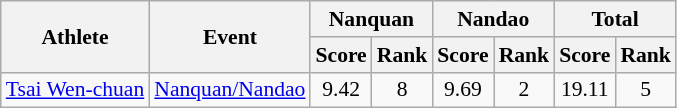<table class="wikitable" style="text-align:center; font-size:90%">
<tr>
<th rowspan="2">Athlete</th>
<th rowspan="2">Event</th>
<th colspan="2">Nanquan</th>
<th colspan="2">Nandao</th>
<th colspan="2">Total</th>
</tr>
<tr>
<th>Score</th>
<th>Rank</th>
<th>Score</th>
<th>Rank</th>
<th>Score</th>
<th>Rank</th>
</tr>
<tr>
<td align="left"><a href='#'>Tsai Wen-chuan</a></td>
<td align="left"><a href='#'>Nanquan/Nandao</a></td>
<td>9.42</td>
<td>8</td>
<td>9.69</td>
<td>2</td>
<td>19.11</td>
<td>5</td>
</tr>
</table>
